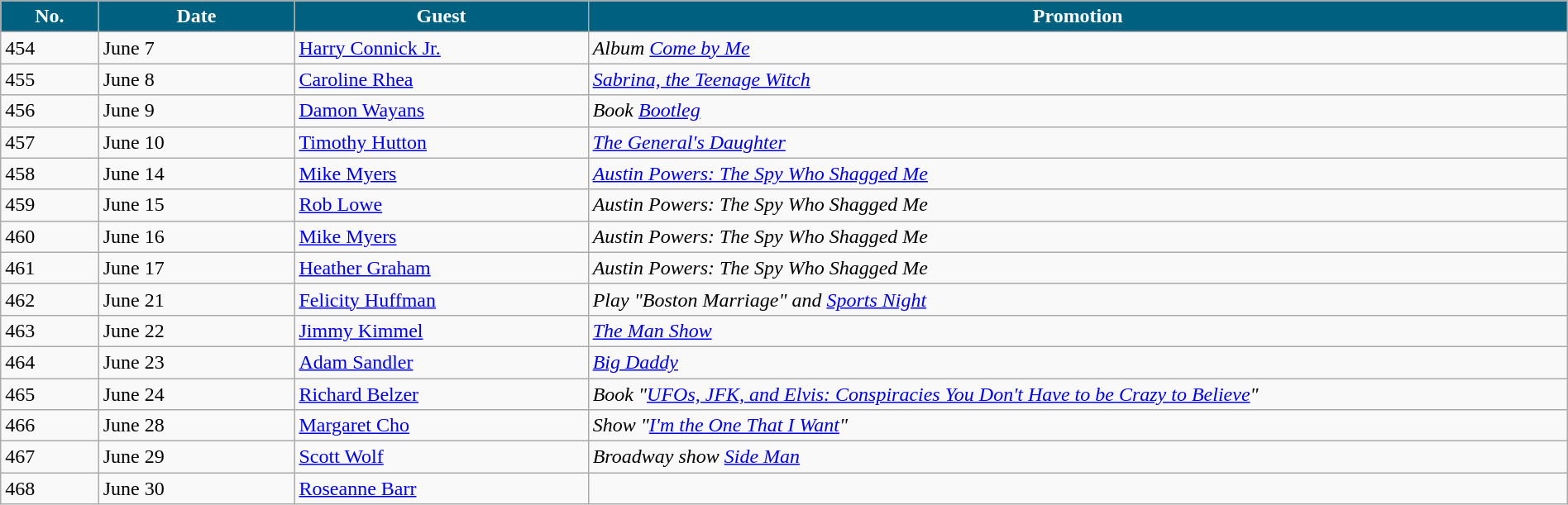<table class="wikitable" width="100%">
<tr>
<th width="5%" style="background:#006080; color:white"><abbr>No.</abbr></th>
<th width="10%" style="background:#006080; color:white">Date</th>
<th width="15%" style="background:#006080; color:white">Guest</th>
<th width="50%" style="background:#006080; color:white">Promotion</th>
</tr>
<tr>
<td>454</td>
<td>June 7</td>
<td><a href='#'>Harry Connick Jr.</a></td>
<td><em>Album <a href='#'>Come by Me</a></em></td>
</tr>
<tr>
<td>455</td>
<td>June 8</td>
<td><a href='#'>Caroline Rhea</a></td>
<td><em><a href='#'>Sabrina, the Teenage Witch</a></em></td>
</tr>
<tr>
<td>456</td>
<td>June 9</td>
<td><a href='#'>Damon Wayans</a></td>
<td><em>Book <a href='#'>Bootleg</a></em></td>
</tr>
<tr>
<td>457</td>
<td>June 10</td>
<td><a href='#'>Timothy Hutton</a></td>
<td><em><a href='#'>The General's Daughter</a></em></td>
</tr>
<tr>
<td>458</td>
<td>June 14</td>
<td><a href='#'>Mike Myers</a></td>
<td><em><a href='#'>Austin Powers: The Spy Who Shagged Me</a></em></td>
</tr>
<tr>
<td>459</td>
<td>June 15</td>
<td><a href='#'>Rob Lowe</a></td>
<td><em>Austin Powers: The Spy Who Shagged Me</em></td>
</tr>
<tr>
<td>460</td>
<td>June 16</td>
<td><a href='#'>Mike Myers</a></td>
<td><em>Austin Powers: The Spy Who Shagged Me</em></td>
</tr>
<tr>
<td>461</td>
<td>June 17</td>
<td><a href='#'>Heather Graham</a></td>
<td><em>Austin Powers: The Spy Who Shagged Me</em></td>
</tr>
<tr>
<td>462</td>
<td>June 21</td>
<td><a href='#'>Felicity Huffman</a></td>
<td><em>Play "Boston Marriage" and <a href='#'>Sports Night</a></em></td>
</tr>
<tr>
<td>463</td>
<td>June 22</td>
<td><a href='#'>Jimmy Kimmel</a></td>
<td><em><a href='#'>The Man Show</a></em></td>
</tr>
<tr>
<td>464</td>
<td>June 23</td>
<td><a href='#'>Adam Sandler</a></td>
<td><em><a href='#'>Big Daddy</a></em></td>
</tr>
<tr>
<td>465</td>
<td>June 24</td>
<td><a href='#'>Richard Belzer</a></td>
<td><em>Book "<a href='#'>UFOs, JFK, and Elvis: Conspiracies You Don't Have to be Crazy to Believe</a>"</em></td>
</tr>
<tr>
<td>466</td>
<td>June 28</td>
<td><a href='#'>Margaret Cho</a></td>
<td><em>Show "<a href='#'>I'm the One That I Want</a>"</em></td>
</tr>
<tr>
<td>467</td>
<td>June 29</td>
<td><a href='#'>Scott Wolf</a></td>
<td><em>Broadway show <a href='#'>Side Man</a></em></td>
</tr>
<tr>
<td>468</td>
<td>June 30</td>
<td><a href='#'>Roseanne Barr</a></td>
<td></td>
</tr>
</table>
